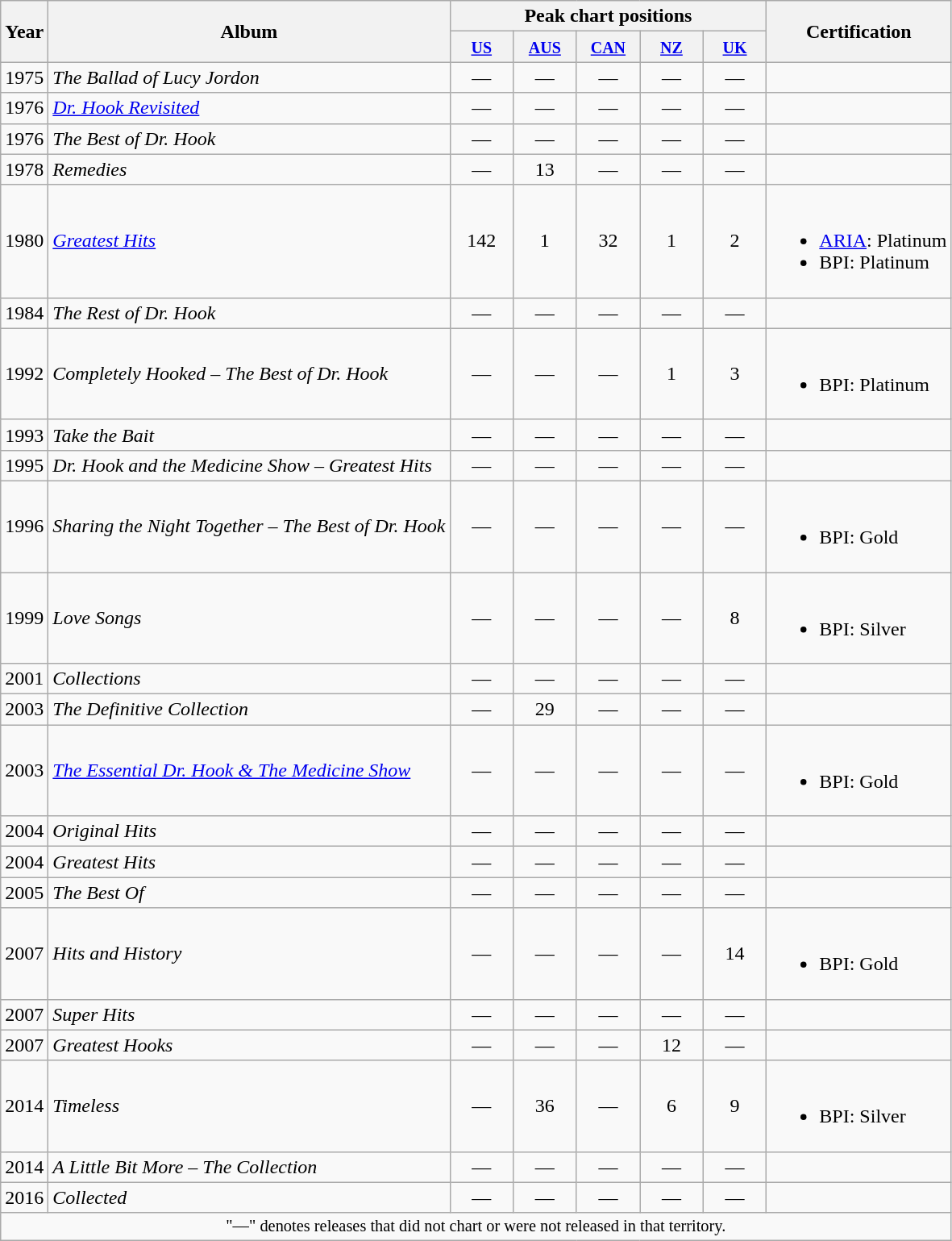<table class="wikitable">
<tr>
<th rowspan="2">Year</th>
<th rowspan="2">Album</th>
<th colspan="5">Peak chart positions</th>
<th rowspan="2">Certification</th>
</tr>
<tr>
<th style="width:45px;"><small><a href='#'>US</a></small><br></th>
<th style="width:45px;"><small><a href='#'>AUS</a></small><br></th>
<th style="width:45px;"><small><a href='#'>CAN</a></small><br></th>
<th style="width:45px;"><small><a href='#'>NZ</a></small><br></th>
<th style="width:45px;"><small><a href='#'>UK</a></small><br></th>
</tr>
<tr>
<td>1975</td>
<td><em>The Ballad of Lucy Jordon</em></td>
<td style="text-align:center;">—</td>
<td style="text-align:center;">—</td>
<td style="text-align:center;">—</td>
<td style="text-align:center;">—</td>
<td style="text-align:center;">—</td>
<td></td>
</tr>
<tr>
<td>1976</td>
<td><em><a href='#'>Dr. Hook Revisited</a></em></td>
<td style="text-align:center;">—</td>
<td style="text-align:center;">—</td>
<td style="text-align:center;">—</td>
<td style="text-align:center;">—</td>
<td style="text-align:center;">—</td>
<td></td>
</tr>
<tr>
<td>1976</td>
<td><em>The Best of Dr. Hook</em></td>
<td style="text-align:center;">—</td>
<td style="text-align:center;">—</td>
<td style="text-align:center;">—</td>
<td style="text-align:center;">—</td>
<td style="text-align:center;">—</td>
<td></td>
</tr>
<tr>
<td>1978</td>
<td><em>Remedies</em></td>
<td style="text-align:center;">—</td>
<td style="text-align:center;">13</td>
<td style="text-align:center;">—</td>
<td style="text-align:center;">—</td>
<td style="text-align:center;">—</td>
<td></td>
</tr>
<tr>
<td>1980</td>
<td><em><a href='#'>Greatest Hits</a></em></td>
<td style="text-align:center;">142</td>
<td style="text-align:center;">1</td>
<td style="text-align:center;">32</td>
<td style="text-align:center;">1</td>
<td style="text-align:center;">2</td>
<td><br><ul><li><a href='#'>ARIA</a>: Platinum</li><li>BPI: Platinum</li></ul></td>
</tr>
<tr>
<td>1984</td>
<td><em>The Rest of Dr. Hook</em></td>
<td style="text-align:center;">—</td>
<td style="text-align:center;">—</td>
<td style="text-align:center;">—</td>
<td style="text-align:center;">—</td>
<td style="text-align:center;">—</td>
<td></td>
</tr>
<tr>
<td>1992</td>
<td><em>Completely Hooked – The Best of Dr. Hook</em></td>
<td style="text-align:center;">—</td>
<td style="text-align:center;">—</td>
<td style="text-align:center;">—</td>
<td style="text-align:center;">1</td>
<td style="text-align:center;">3</td>
<td><br><ul><li>BPI: Platinum</li></ul></td>
</tr>
<tr>
<td>1993</td>
<td><em>Take the Bait</em></td>
<td style="text-align:center;">—</td>
<td style="text-align:center;">—</td>
<td style="text-align:center;">—</td>
<td style="text-align:center;">—</td>
<td style="text-align:center;">—</td>
<td></td>
</tr>
<tr>
<td>1995</td>
<td><em>Dr. Hook and the Medicine Show – Greatest Hits</em></td>
<td style="text-align:center;">—</td>
<td style="text-align:center;">—</td>
<td style="text-align:center;">—</td>
<td style="text-align:center;">—</td>
<td style="text-align:center;">—</td>
<td></td>
</tr>
<tr>
<td>1996</td>
<td><em>Sharing the Night Together – The Best of Dr. Hook</em></td>
<td style="text-align:center;">—</td>
<td style="text-align:center;">—</td>
<td style="text-align:center;">—</td>
<td style="text-align:center;">—</td>
<td style="text-align:center;">—</td>
<td><br><ul><li>BPI: Gold</li></ul></td>
</tr>
<tr>
<td>1999</td>
<td><em>Love Songs</em></td>
<td style="text-align:center;">—</td>
<td style="text-align:center;">—</td>
<td style="text-align:center;">—</td>
<td style="text-align:center;">—</td>
<td style="text-align:center;">8</td>
<td><br><ul><li>BPI: Silver</li></ul></td>
</tr>
<tr>
<td>2001</td>
<td><em>Collections</em></td>
<td style="text-align:center;">—</td>
<td style="text-align:center;">—</td>
<td style="text-align:center;">—</td>
<td style="text-align:center;">—</td>
<td style="text-align:center;">—</td>
<td></td>
</tr>
<tr>
<td>2003</td>
<td><em>The Definitive Collection</em></td>
<td style="text-align:center;">—</td>
<td style="text-align:center;">29</td>
<td style="text-align:center;">—</td>
<td style="text-align:center;">—</td>
<td style="text-align:center;">—</td>
<td></td>
</tr>
<tr>
<td>2003</td>
<td><em><a href='#'>The Essential Dr. Hook & The Medicine Show</a></em></td>
<td style="text-align:center;">—</td>
<td style="text-align:center;">—</td>
<td style="text-align:center;">—</td>
<td style="text-align:center;">—</td>
<td style="text-align:center;">—</td>
<td><br><ul><li>BPI: Gold</li></ul></td>
</tr>
<tr>
<td>2004</td>
<td><em>Original Hits</em></td>
<td style="text-align:center;">—</td>
<td style="text-align:center;">—</td>
<td style="text-align:center;">—</td>
<td style="text-align:center;">—</td>
<td style="text-align:center;">—</td>
<td></td>
</tr>
<tr>
<td>2004</td>
<td><em>Greatest Hits</em></td>
<td style="text-align:center;">—</td>
<td style="text-align:center;">—</td>
<td style="text-align:center;">—</td>
<td style="text-align:center;">—</td>
<td style="text-align:center;">—</td>
<td></td>
</tr>
<tr>
<td>2005</td>
<td><em>The Best Of</em></td>
<td style="text-align:center;">—</td>
<td style="text-align:center;">—</td>
<td style="text-align:center;">—</td>
<td style="text-align:center;">—</td>
<td style="text-align:center;">—</td>
<td></td>
</tr>
<tr>
<td>2007</td>
<td><em>Hits and History</em></td>
<td style="text-align:center;">—</td>
<td style="text-align:center;">—</td>
<td style="text-align:center;">—</td>
<td style="text-align:center;">—</td>
<td style="text-align:center;">14</td>
<td><br><ul><li>BPI: Gold</li></ul></td>
</tr>
<tr>
<td>2007</td>
<td><em>Super Hits</em></td>
<td style="text-align:center;">—</td>
<td style="text-align:center;">—</td>
<td style="text-align:center;">—</td>
<td style="text-align:center;">—</td>
<td style="text-align:center;">—</td>
<td></td>
</tr>
<tr>
<td>2007</td>
<td><em>Greatest Hooks</em></td>
<td style="text-align:center;">—</td>
<td style="text-align:center;">—</td>
<td style="text-align:center;">—</td>
<td style="text-align:center;">12</td>
<td style="text-align:center;">—</td>
<td></td>
</tr>
<tr>
<td>2014</td>
<td><em>Timeless</em></td>
<td style="text-align:center;">—</td>
<td style="text-align:center;">36</td>
<td style="text-align:center;">—</td>
<td style="text-align:center;">6</td>
<td style="text-align:center;">9</td>
<td><br><ul><li>BPI: Silver</li></ul></td>
</tr>
<tr>
<td>2014</td>
<td><em>A Little Bit More – The Collection</em></td>
<td style="text-align:center;">—</td>
<td style="text-align:center;">—</td>
<td style="text-align:center;">—</td>
<td style="text-align:center;">—</td>
<td style="text-align:center;">—</td>
<td></td>
</tr>
<tr>
<td>2016</td>
<td><em>Collected</em></td>
<td style="text-align:center;">—</td>
<td style="text-align:center;">—</td>
<td style="text-align:center;">—</td>
<td style="text-align:center;">—</td>
<td style="text-align:center;">—</td>
<td></td>
</tr>
<tr>
<td colspan="8" style="text-align:center; font-size:85%">"—" denotes releases that did not chart or were not released in that territory.</td>
</tr>
</table>
